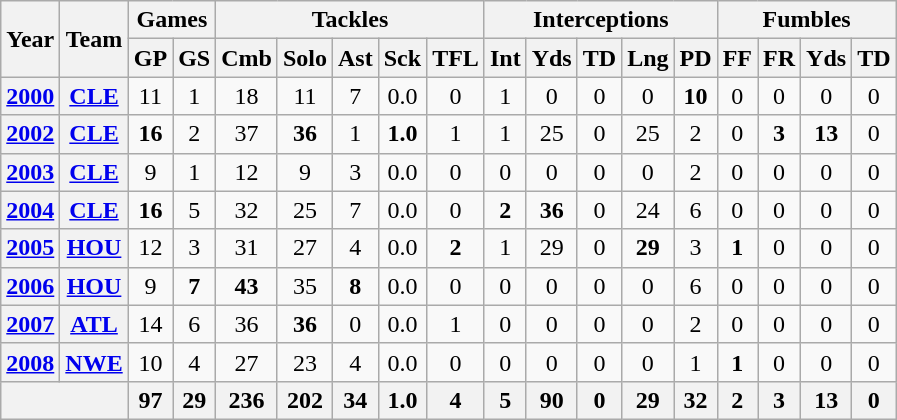<table class="wikitable" style="text-align:center">
<tr>
<th rowspan="2">Year</th>
<th rowspan="2">Team</th>
<th colspan="2">Games</th>
<th colspan="5">Tackles</th>
<th colspan="5">Interceptions</th>
<th colspan="4">Fumbles</th>
</tr>
<tr>
<th>GP</th>
<th>GS</th>
<th>Cmb</th>
<th>Solo</th>
<th>Ast</th>
<th>Sck</th>
<th>TFL</th>
<th>Int</th>
<th>Yds</th>
<th>TD</th>
<th>Lng</th>
<th>PD</th>
<th>FF</th>
<th>FR</th>
<th>Yds</th>
<th>TD</th>
</tr>
<tr>
<th><a href='#'>2000</a></th>
<th><a href='#'>CLE</a></th>
<td>11</td>
<td>1</td>
<td>18</td>
<td>11</td>
<td>7</td>
<td>0.0</td>
<td>0</td>
<td>1</td>
<td>0</td>
<td>0</td>
<td>0</td>
<td><strong>10</strong></td>
<td>0</td>
<td>0</td>
<td>0</td>
<td>0</td>
</tr>
<tr>
<th><a href='#'>2002</a></th>
<th><a href='#'>CLE</a></th>
<td><strong>16</strong></td>
<td>2</td>
<td>37</td>
<td><strong>36</strong></td>
<td>1</td>
<td><strong>1.0</strong></td>
<td>1</td>
<td>1</td>
<td>25</td>
<td>0</td>
<td>25</td>
<td>2</td>
<td>0</td>
<td><strong>3</strong></td>
<td><strong>13</strong></td>
<td>0</td>
</tr>
<tr>
<th><a href='#'>2003</a></th>
<th><a href='#'>CLE</a></th>
<td>9</td>
<td>1</td>
<td>12</td>
<td>9</td>
<td>3</td>
<td>0.0</td>
<td>0</td>
<td>0</td>
<td>0</td>
<td>0</td>
<td>0</td>
<td>2</td>
<td>0</td>
<td>0</td>
<td>0</td>
<td>0</td>
</tr>
<tr>
<th><a href='#'>2004</a></th>
<th><a href='#'>CLE</a></th>
<td><strong>16</strong></td>
<td>5</td>
<td>32</td>
<td>25</td>
<td>7</td>
<td>0.0</td>
<td>0</td>
<td><strong>2</strong></td>
<td><strong>36</strong></td>
<td>0</td>
<td>24</td>
<td>6</td>
<td>0</td>
<td>0</td>
<td>0</td>
<td>0</td>
</tr>
<tr>
<th><a href='#'>2005</a></th>
<th><a href='#'>HOU</a></th>
<td>12</td>
<td>3</td>
<td>31</td>
<td>27</td>
<td>4</td>
<td>0.0</td>
<td><strong>2</strong></td>
<td>1</td>
<td>29</td>
<td>0</td>
<td><strong>29</strong></td>
<td>3</td>
<td><strong>1</strong></td>
<td>0</td>
<td>0</td>
<td>0</td>
</tr>
<tr>
<th><a href='#'>2006</a></th>
<th><a href='#'>HOU</a></th>
<td>9</td>
<td><strong>7</strong></td>
<td><strong>43</strong></td>
<td>35</td>
<td><strong>8</strong></td>
<td>0.0</td>
<td>0</td>
<td>0</td>
<td>0</td>
<td>0</td>
<td>0</td>
<td>6</td>
<td>0</td>
<td>0</td>
<td>0</td>
<td>0</td>
</tr>
<tr>
<th><a href='#'>2007</a></th>
<th><a href='#'>ATL</a></th>
<td>14</td>
<td>6</td>
<td>36</td>
<td><strong>36</strong></td>
<td>0</td>
<td>0.0</td>
<td>1</td>
<td>0</td>
<td>0</td>
<td>0</td>
<td>0</td>
<td>2</td>
<td>0</td>
<td>0</td>
<td>0</td>
<td>0</td>
</tr>
<tr>
<th><a href='#'>2008</a></th>
<th><a href='#'>NWE</a></th>
<td>10</td>
<td>4</td>
<td>27</td>
<td>23</td>
<td>4</td>
<td>0.0</td>
<td>0</td>
<td>0</td>
<td>0</td>
<td>0</td>
<td>0</td>
<td>1</td>
<td><strong>1</strong></td>
<td>0</td>
<td>0</td>
<td>0</td>
</tr>
<tr>
<th colspan="2"></th>
<th>97</th>
<th>29</th>
<th>236</th>
<th>202</th>
<th>34</th>
<th>1.0</th>
<th>4</th>
<th>5</th>
<th>90</th>
<th>0</th>
<th>29</th>
<th>32</th>
<th>2</th>
<th>3</th>
<th>13</th>
<th>0</th>
</tr>
</table>
